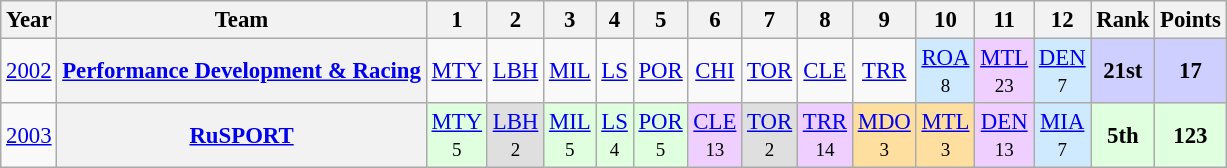<table class="wikitable" style="text-align:center; font-size:95%">
<tr>
<th>Year</th>
<th>Team</th>
<th>1</th>
<th>2</th>
<th>3</th>
<th>4</th>
<th>5</th>
<th>6</th>
<th>7</th>
<th>8</th>
<th>9</th>
<th>10</th>
<th>11</th>
<th>12</th>
<th>Rank</th>
<th>Points</th>
</tr>
<tr>
<td><a href='#'>2002</a></td>
<th><a href='#'>Performance Development & Racing</a></th>
<td><a href='#'>MTY</a></td>
<td><a href='#'>LBH</a></td>
<td><a href='#'>MIL</a></td>
<td><a href='#'>LS</a></td>
<td><a href='#'>POR</a></td>
<td><a href='#'>CHI</a></td>
<td><a href='#'>TOR</a></td>
<td><a href='#'>CLE</a></td>
<td><a href='#'>TRR</a></td>
<td style="background-color:#CFEAFF"><a href='#'>ROA</a><br><small>8</small></td>
<td style="background-color:#EFCFFF"><a href='#'>MTL</a><br><small>23</small></td>
<td style="background-color:#CFEAFF"><a href='#'>DEN</a><br><small>7</small></td>
<td style="background-color:#CFCFFF"><strong>21st</strong></td>
<td style="background-color:#CFCFFF"><strong>17</strong></td>
</tr>
<tr>
<td><a href='#'>2003</a></td>
<th><a href='#'>RuSPORT</a></th>
<td style="background-color:#DFFFDF"><a href='#'>MTY</a><br><small>5</small></td>
<td style="background-color:#DFDFDF"><a href='#'>LBH</a><br><small>2</small></td>
<td style="background-color:#DFFFDF"><a href='#'>MIL</a><br><small>5</small></td>
<td style="background-color:#DFFFDF"><a href='#'>LS</a><br><small>4</small></td>
<td style="background-color:#DFFFDF"><a href='#'>POR</a><br><small>5</small></td>
<td style="background-color:#EFCFFF"><a href='#'>CLE</a><br><small>13</small></td>
<td style="background-color:#DFDFDF"><a href='#'>TOR</a><br><small>2</small></td>
<td style="background-color:#EFCFFF"><a href='#'>TRR</a><br><small>14</small></td>
<td style="background-color:#FFDF9F"><a href='#'>MDO</a><br><small>3</small></td>
<td style="background-color:#FFDF9F"><a href='#'>MTL</a><br><small>3</small></td>
<td style="background-color:#EFCFFF"><a href='#'>DEN</a><br><small>13</small></td>
<td style="background-color:#CFEAFF"><a href='#'>MIA</a><br><small>7</small></td>
<td style="background-color:#DFFFDF"><strong>5th</strong></td>
<td style="background-color:#DFFFDF"><strong>123</strong></td>
</tr>
</table>
